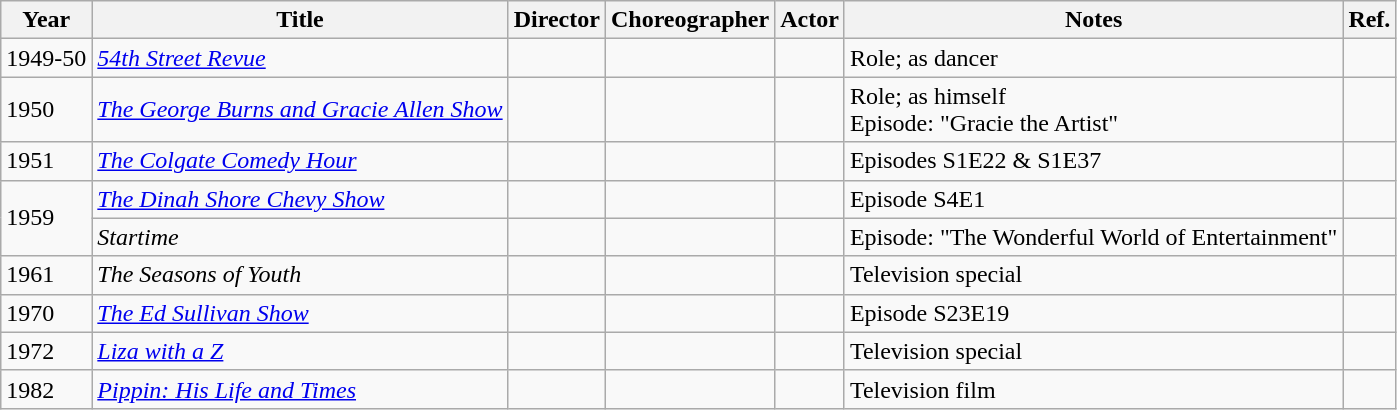<table class="wikitable">
<tr>
<th>Year</th>
<th scope="col">Title</th>
<th>Director</th>
<th>Choreographer</th>
<th>Actor</th>
<th>Notes</th>
<th>Ref.</th>
</tr>
<tr>
<td>1949-50</td>
<td><em><a href='#'>54th Street Revue</a></em></td>
<td></td>
<td></td>
<td></td>
<td>Role; as dancer</td>
<td></td>
</tr>
<tr>
<td>1950</td>
<td><em><a href='#'>The George Burns and Gracie Allen Show</a></em></td>
<td></td>
<td></td>
<td></td>
<td>Role; as himself<br>Episode: "Gracie the Artist"</td>
<td></td>
</tr>
<tr>
<td>1951</td>
<td><em><a href='#'>The Colgate Comedy Hour</a></em></td>
<td></td>
<td></td>
<td></td>
<td>Episodes S1E22 & S1E37</td>
<td></td>
</tr>
<tr>
<td rowspan="2">1959</td>
<td><em><a href='#'>The Dinah Shore Chevy Show</a></em></td>
<td></td>
<td></td>
<td></td>
<td>Episode S4E1</td>
<td></td>
</tr>
<tr>
<td><em>Startime</em></td>
<td></td>
<td></td>
<td></td>
<td>Episode: "The Wonderful World of Entertainment"</td>
<td></td>
</tr>
<tr>
<td>1961</td>
<td><em>The Seasons of Youth</em></td>
<td></td>
<td></td>
<td></td>
<td>Television special</td>
<td></td>
</tr>
<tr>
<td>1970</td>
<td><em><a href='#'>The Ed Sullivan Show</a></em></td>
<td></td>
<td></td>
<td></td>
<td>Episode S23E19</td>
<td></td>
</tr>
<tr>
<td>1972</td>
<td><em><a href='#'>Liza with a Z</a></em></td>
<td></td>
<td></td>
<td></td>
<td>Television special</td>
<td></td>
</tr>
<tr>
<td>1982</td>
<td><a href='#'><em>Pippin: His Life and Times</em></a></td>
<td></td>
<td></td>
<td></td>
<td>Television film</td>
<td></td>
</tr>
</table>
